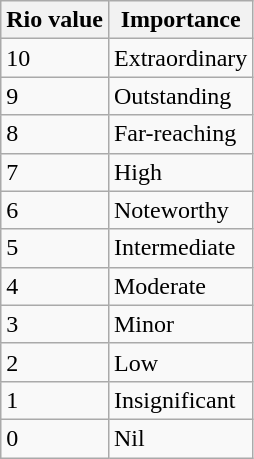<table class="wikitable">
<tr>
<th>Rio value</th>
<th>Importance</th>
</tr>
<tr>
<td>10</td>
<td>Extraordinary</td>
</tr>
<tr>
<td>9</td>
<td>Outstanding</td>
</tr>
<tr>
<td>8</td>
<td>Far-reaching</td>
</tr>
<tr>
<td>7</td>
<td>High</td>
</tr>
<tr>
<td>6</td>
<td>Noteworthy</td>
</tr>
<tr>
<td>5</td>
<td>Intermediate</td>
</tr>
<tr>
<td>4</td>
<td>Moderate</td>
</tr>
<tr>
<td>3</td>
<td>Minor</td>
</tr>
<tr>
<td>2</td>
<td>Low</td>
</tr>
<tr>
<td>1</td>
<td>Insignificant</td>
</tr>
<tr>
<td>0</td>
<td>Nil</td>
</tr>
</table>
